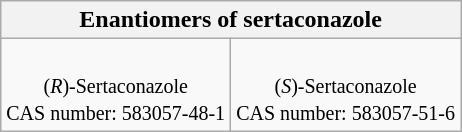<table class="wikitable" style="text-align:center">
<tr class="hintergrundfarbe6">
<th colspan="2">Enantiomers of sertaconazole</th>
</tr>
<tr>
<td><br><small>(<em>R</em>)-Sertaconazole<br>CAS number: 583057-48-1</small></td>
<td><br><small>(<em>S</em>)-Sertaconazole<br>CAS number: 583057-51-6</small></td>
</tr>
</table>
